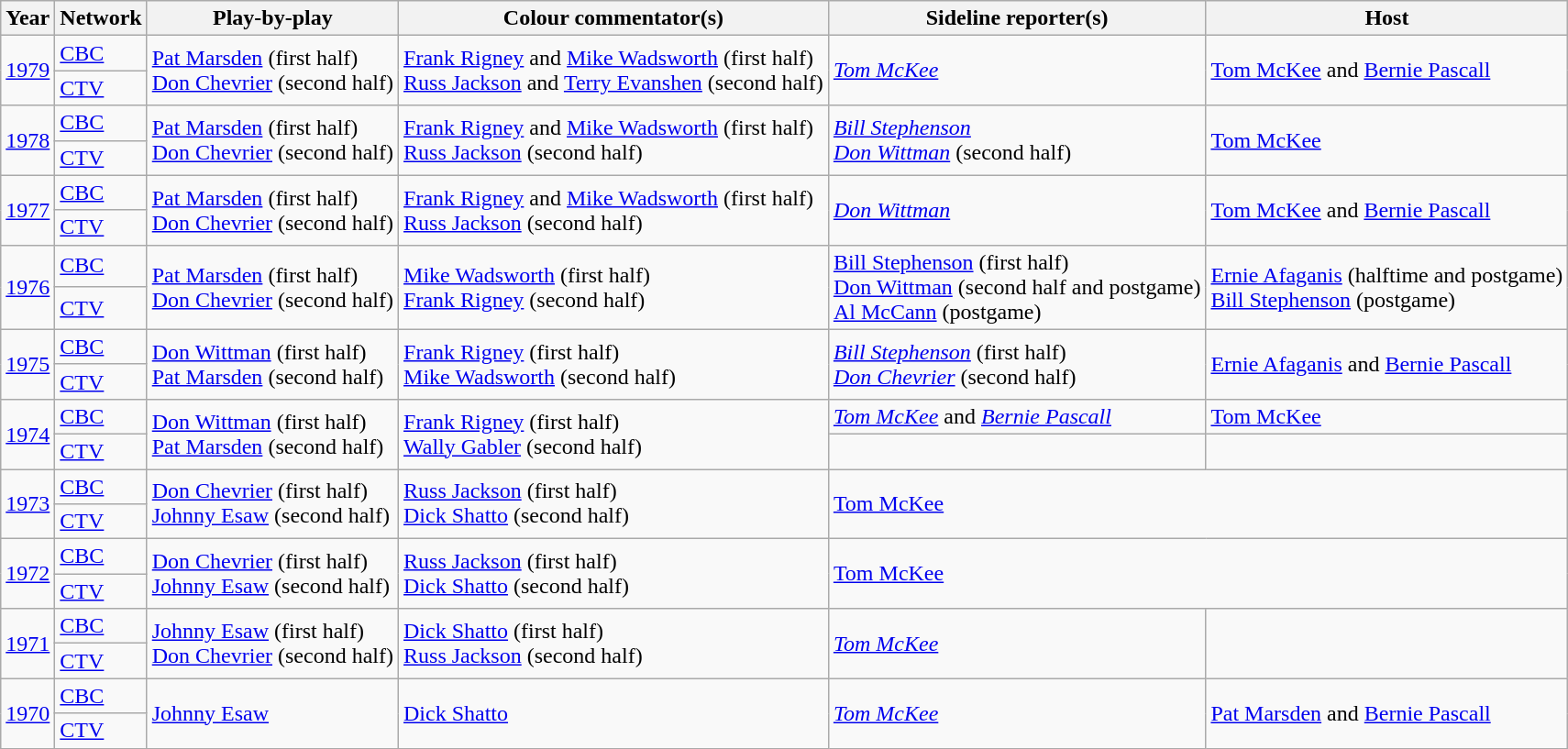<table class="wikitable">
<tr>
<th><strong>Year</strong></th>
<th><strong>Network</strong></th>
<th><strong>Play-by-play</strong></th>
<th><strong>Colour commentator(s)</strong></th>
<th><strong>Sideline reporter(s)</strong></th>
<th><strong>Host</strong></th>
</tr>
<tr>
<td rowspan="2"><a href='#'>1979</a></td>
<td><a href='#'>CBC</a></td>
<td rowspan="2"><a href='#'>Pat Marsden</a> (first half)<br><a href='#'>Don Chevrier</a> (second half)</td>
<td rowspan="2"><a href='#'>Frank Rigney</a> and <a href='#'>Mike Wadsworth</a> (first half)<br><a href='#'>Russ Jackson</a> and <a href='#'>Terry Evanshen</a> (second half)</td>
<td rowspan="2"><em><a href='#'>Tom McKee</a></em></td>
<td rowspan="2"><a href='#'>Tom McKee</a> and <a href='#'>Bernie Pascall</a></td>
</tr>
<tr>
<td><a href='#'>CTV</a></td>
</tr>
<tr>
<td rowspan="2"><a href='#'>1978</a></td>
<td><a href='#'>CBC</a></td>
<td rowspan="2"><a href='#'>Pat Marsden</a> (first half)<br><a href='#'>Don Chevrier</a> (second half)</td>
<td rowspan="2"><a href='#'>Frank Rigney</a> and <a href='#'>Mike Wadsworth</a> (first half)<br><a href='#'>Russ Jackson</a> (second half)</td>
<td rowspan="2"><em><a href='#'>Bill Stephenson</a></em><br><em><a href='#'>Don Wittman</a></em> (second half)</td>
<td rowspan="2"><a href='#'>Tom McKee</a></td>
</tr>
<tr>
<td><a href='#'>CTV</a></td>
</tr>
<tr>
<td rowspan="2"><a href='#'>1977</a></td>
<td><a href='#'>CBC</a></td>
<td rowspan="2"><a href='#'>Pat Marsden</a> (first half)<br><a href='#'>Don Chevrier</a> (second half)</td>
<td rowspan="2"><a href='#'>Frank Rigney</a> and <a href='#'>Mike Wadsworth</a> (first half)<br><a href='#'>Russ Jackson</a> (second half)</td>
<td rowspan="2"><em><a href='#'>Don Wittman</a></em></td>
<td rowspan="2"><a href='#'>Tom McKee</a> and <a href='#'>Bernie Pascall</a></td>
</tr>
<tr>
<td><a href='#'>CTV</a></td>
</tr>
<tr>
<td rowspan="2"><a href='#'>1976</a></td>
<td><a href='#'>CBC</a></td>
<td rowspan="2"><a href='#'>Pat Marsden</a> (first half)<br><a href='#'>Don Chevrier</a> (second half)</td>
<td rowspan="2"><a href='#'>Mike Wadsworth</a> (first half)<br><a href='#'>Frank Rigney</a> (second half)</td>
<td rowspan="2"><a href='#'>Bill Stephenson</a> (first half)<br><a href='#'>Don Wittman</a> (second half and postgame)<br><a href='#'>Al McCann</a> (postgame)</td>
<td rowspan="2"><a href='#'>Ernie Afaganis</a> (halftime and postgame)<br><a href='#'>Bill Stephenson</a> (postgame)</td>
</tr>
<tr>
<td><a href='#'>CTV</a></td>
</tr>
<tr>
<td rowspan="2"><a href='#'>1975</a></td>
<td><a href='#'>CBC</a></td>
<td rowspan="2"><a href='#'>Don Wittman</a> (first half)<br><a href='#'>Pat Marsden</a> (second half)</td>
<td rowspan="2"><a href='#'>Frank Rigney</a> (first half)<br><a href='#'>Mike Wadsworth</a> (second half)</td>
<td rowspan="2"><em><a href='#'>Bill Stephenson</a></em> (first half)<br><em><a href='#'>Don Chevrier</a></em> (second half)</td>
<td rowspan="2"><a href='#'>Ernie Afaganis</a> and <a href='#'>Bernie Pascall</a></td>
</tr>
<tr>
<td><a href='#'>CTV</a></td>
</tr>
<tr>
<td rowspan="2"><a href='#'>1974</a></td>
<td><a href='#'>CBC</a></td>
<td rowspan="2"><a href='#'>Don Wittman</a> (first half)<br><a href='#'>Pat Marsden</a> (second half)</td>
<td rowspan="2"><a href='#'>Frank Rigney</a> (first half)<br><a href='#'>Wally Gabler</a> (second half)</td>
<td><em><a href='#'>Tom McKee</a></em> and <em><a href='#'>Bernie Pascall</a></em></td>
<td><a href='#'>Tom McKee</a></td>
</tr>
<tr>
<td><a href='#'>CTV</a></td>
<td></td>
<td></td>
</tr>
<tr>
<td rowspan="2"><a href='#'>1973</a></td>
<td><a href='#'>CBC</a></td>
<td rowspan="2"><a href='#'>Don Chevrier</a> (first half)<br><a href='#'>Johnny Esaw</a> (second half)</td>
<td rowspan="2"><a href='#'>Russ Jackson</a> (first half)<br><a href='#'>Dick Shatto</a> (second half)</td>
<td colspan="2" rowspan="2"><a href='#'>Tom McKee</a></td>
</tr>
<tr>
<td><a href='#'>CTV</a></td>
</tr>
<tr>
<td rowspan="2"><a href='#'>1972</a></td>
<td><a href='#'>CBC</a></td>
<td rowspan="2"><a href='#'>Don Chevrier</a> (first half)<br><a href='#'>Johnny Esaw</a> (second half)</td>
<td rowspan="2"><a href='#'>Russ Jackson</a> (first half)<br><a href='#'>Dick Shatto</a> (second half)</td>
<td colspan="2" rowspan="2"><a href='#'>Tom McKee</a></td>
</tr>
<tr>
<td><a href='#'>CTV</a></td>
</tr>
<tr>
<td rowspan="2"><a href='#'>1971</a></td>
<td><a href='#'>CBC</a></td>
<td rowspan="2"><a href='#'>Johnny Esaw</a> (first half)<br><a href='#'>Don Chevrier</a> (second half)</td>
<td rowspan="2"><a href='#'>Dick Shatto</a> (first half)<br><a href='#'>Russ Jackson</a> (second half)</td>
<td rowspan="2"><em><a href='#'>Tom McKee</a></em></td>
</tr>
<tr>
<td><a href='#'>CTV</a></td>
</tr>
<tr>
<td rowspan="2"><a href='#'>1970</a></td>
<td><a href='#'>CBC</a></td>
<td rowspan="2"><a href='#'>Johnny Esaw</a></td>
<td rowspan="2"><a href='#'>Dick Shatto</a></td>
<td rowspan="2"><em><a href='#'>Tom McKee</a></em></td>
<td rowspan="2"><a href='#'>Pat Marsden</a> and <a href='#'>Bernie Pascall</a></td>
</tr>
<tr>
<td><a href='#'>CTV</a></td>
</tr>
</table>
